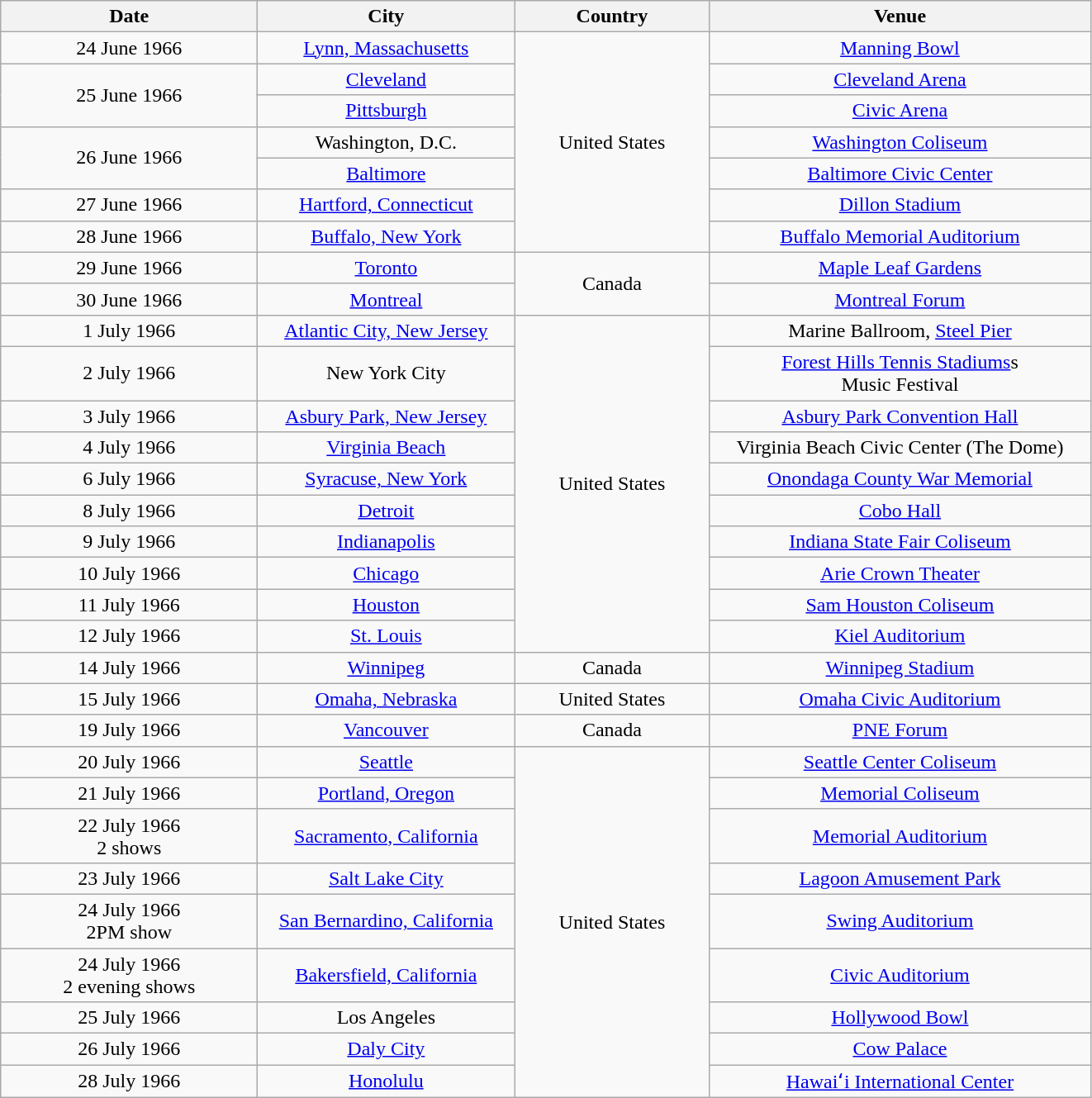<table class="wikitable" style="text-align:center;">
<tr>
<th style="width:200px;">Date</th>
<th style="width:200px;">City</th>
<th style="width:150px;">Country</th>
<th style="width:300px;">Venue</th>
</tr>
<tr>
<td>24 June 1966</td>
<td><a href='#'>Lynn, Massachusetts</a></td>
<td rowspan="7">United States</td>
<td><a href='#'>Manning Bowl</a></td>
</tr>
<tr>
<td rowspan="2">25 June 1966</td>
<td><a href='#'>Cleveland</a></td>
<td><a href='#'>Cleveland Arena</a></td>
</tr>
<tr>
<td><a href='#'>Pittsburgh</a></td>
<td><a href='#'>Civic Arena</a></td>
</tr>
<tr>
<td rowspan="2">26 June 1966</td>
<td>Washington, D.C.</td>
<td><a href='#'>Washington Coliseum</a></td>
</tr>
<tr>
<td><a href='#'>Baltimore</a></td>
<td><a href='#'>Baltimore Civic Center</a></td>
</tr>
<tr>
<td>27 June 1966</td>
<td><a href='#'>Hartford, Connecticut</a></td>
<td><a href='#'>Dillon Stadium</a></td>
</tr>
<tr>
<td>28 June 1966</td>
<td><a href='#'>Buffalo, New York</a></td>
<td><a href='#'>Buffalo Memorial Auditorium</a></td>
</tr>
<tr>
<td>29 June 1966</td>
<td><a href='#'>Toronto</a></td>
<td rowspan="2">Canada</td>
<td><a href='#'>Maple Leaf Gardens</a></td>
</tr>
<tr>
<td>30 June 1966</td>
<td><a href='#'>Montreal</a></td>
<td><a href='#'>Montreal Forum</a></td>
</tr>
<tr>
<td>1 July 1966</td>
<td><a href='#'>Atlantic City, New Jersey</a></td>
<td rowspan="10">United States</td>
<td>Marine Ballroom, <a href='#'>Steel Pier</a></td>
</tr>
<tr>
<td>2 July 1966</td>
<td>New York City</td>
<td><a href='#'>Forest Hills Tennis Stadiums</a>s<br>Music Festival</td>
</tr>
<tr>
<td>3 July 1966</td>
<td><a href='#'>Asbury Park, New Jersey</a></td>
<td><a href='#'>Asbury Park Convention Hall</a></td>
</tr>
<tr>
<td>4 July 1966</td>
<td><a href='#'>Virginia Beach</a></td>
<td>Virginia Beach Civic Center (The Dome)</td>
</tr>
<tr>
<td>6 July 1966</td>
<td><a href='#'>Syracuse, New York</a></td>
<td><a href='#'>Onondaga County War Memorial</a></td>
</tr>
<tr>
<td>8 July 1966</td>
<td><a href='#'>Detroit</a></td>
<td><a href='#'>Cobo Hall</a></td>
</tr>
<tr>
<td>9 July 1966</td>
<td><a href='#'>Indianapolis</a></td>
<td><a href='#'>Indiana State Fair Coliseum</a></td>
</tr>
<tr>
<td>10 July 1966</td>
<td><a href='#'>Chicago</a></td>
<td><a href='#'>Arie Crown Theater</a></td>
</tr>
<tr>
<td>11 July 1966</td>
<td><a href='#'>Houston</a></td>
<td><a href='#'>Sam Houston Coliseum</a></td>
</tr>
<tr>
<td>12 July 1966</td>
<td><a href='#'>St. Louis</a></td>
<td><a href='#'>Kiel Auditorium</a></td>
</tr>
<tr>
<td>14 July 1966</td>
<td><a href='#'>Winnipeg</a></td>
<td>Canada</td>
<td><a href='#'>Winnipeg Stadium</a></td>
</tr>
<tr>
<td>15 July 1966</td>
<td><a href='#'>Omaha, Nebraska</a></td>
<td>United States</td>
<td><a href='#'>Omaha Civic Auditorium</a></td>
</tr>
<tr>
<td>19 July 1966</td>
<td><a href='#'>Vancouver</a></td>
<td>Canada</td>
<td><a href='#'>PNE Forum</a></td>
</tr>
<tr>
<td>20 July 1966</td>
<td><a href='#'>Seattle</a></td>
<td rowspan="9">United States</td>
<td><a href='#'>Seattle Center Coliseum</a></td>
</tr>
<tr>
<td>21 July 1966</td>
<td><a href='#'>Portland, Oregon</a></td>
<td><a href='#'>Memorial Coliseum</a></td>
</tr>
<tr>
<td>22 July 1966<br>2 shows</td>
<td><a href='#'>Sacramento, California</a></td>
<td><a href='#'>Memorial Auditorium</a></td>
</tr>
<tr>
<td>23 July 1966</td>
<td><a href='#'>Salt Lake City</a></td>
<td><a href='#'>Lagoon Amusement Park</a></td>
</tr>
<tr>
<td>24 July 1966<br>2PM show</td>
<td><a href='#'>San Bernardino, California</a></td>
<td><a href='#'>Swing Auditorium</a></td>
</tr>
<tr>
<td>24 July 1966<br>2 evening shows</td>
<td><a href='#'>Bakersfield, California</a></td>
<td><a href='#'>Civic Auditorium</a></td>
</tr>
<tr>
<td>25 July 1966</td>
<td>Los Angeles</td>
<td><a href='#'>Hollywood Bowl</a></td>
</tr>
<tr>
<td>26 July 1966</td>
<td><a href='#'>Daly City</a></td>
<td><a href='#'>Cow Palace</a></td>
</tr>
<tr>
<td>28 July 1966</td>
<td><a href='#'>Honolulu</a></td>
<td><a href='#'>Hawaiʻi International Center</a></td>
</tr>
</table>
